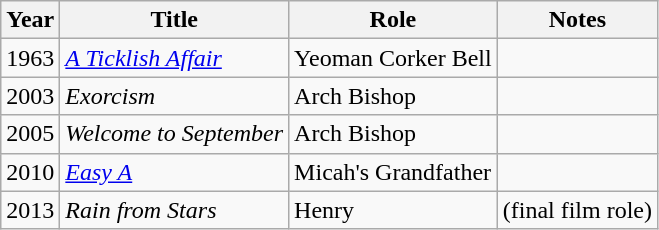<table class="wikitable">
<tr>
<th>Year</th>
<th>Title</th>
<th>Role</th>
<th>Notes</th>
</tr>
<tr>
<td>1963</td>
<td><em><a href='#'>A Ticklish Affair</a></em></td>
<td>Yeoman Corker Bell</td>
<td></td>
</tr>
<tr>
<td>2003</td>
<td><em>Exorcism</em></td>
<td>Arch Bishop</td>
<td></td>
</tr>
<tr>
<td>2005</td>
<td><em>Welcome to September</em></td>
<td>Arch Bishop</td>
<td></td>
</tr>
<tr>
<td>2010</td>
<td><em><a href='#'>Easy A</a></em></td>
<td>Micah's Grandfather</td>
<td></td>
</tr>
<tr>
<td>2013</td>
<td><em>Rain from Stars</em></td>
<td>Henry</td>
<td>(final film role)</td>
</tr>
</table>
